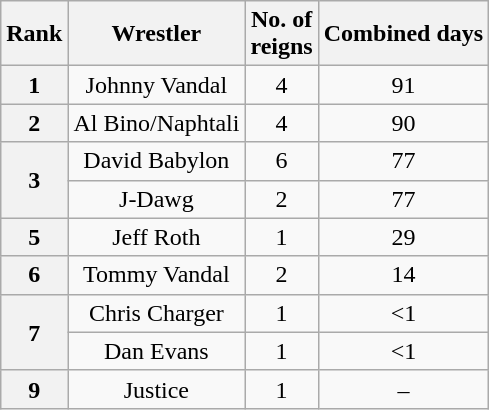<table class="wikitable sortable" style="text-align: center">
<tr>
<th>Rank</th>
<th>Wrestler</th>
<th>No. of<br>reigns</th>
<th>Combined days</th>
</tr>
<tr>
<th>1</th>
<td>Johnny Vandal</td>
<td>4</td>
<td>91</td>
</tr>
<tr>
<th>2</th>
<td>Al Bino/Naphtali</td>
<td>4</td>
<td>90</td>
</tr>
<tr>
<th rowspan=2>3</th>
<td>David Babylon</td>
<td>6</td>
<td>77</td>
</tr>
<tr>
<td>J-Dawg</td>
<td>2</td>
<td>77</td>
</tr>
<tr>
<th>5</th>
<td>Jeff Roth</td>
<td>1</td>
<td>29</td>
</tr>
<tr>
<th>6</th>
<td>Tommy Vandal</td>
<td>2</td>
<td>14</td>
</tr>
<tr>
<th rowspan=2>7</th>
<td>Chris Charger</td>
<td>1</td>
<td><1</td>
</tr>
<tr>
<td>Dan Evans</td>
<td>1</td>
<td><1</td>
</tr>
<tr>
<th>9</th>
<td>Justice</td>
<td>1</td>
<td>–</td>
</tr>
</table>
